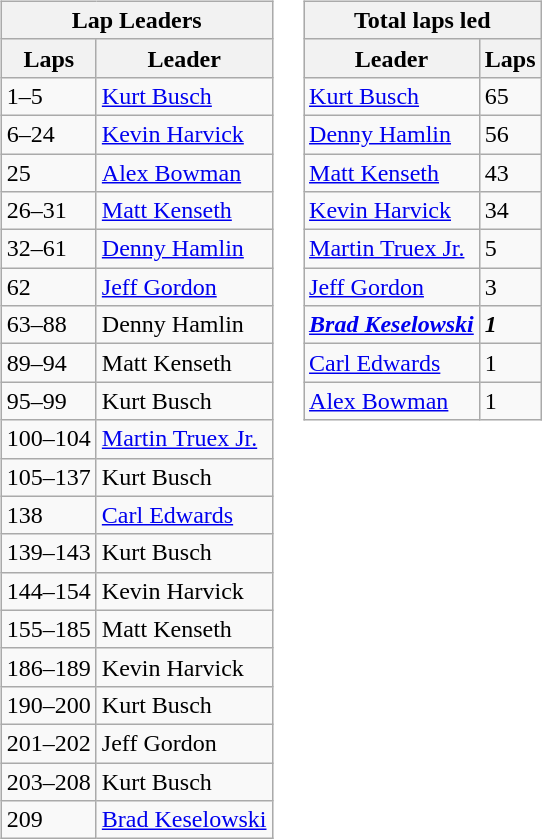<table>
<tr>
<td><br><table class="wikitable">
<tr>
<th colspan="4">Lap Leaders</th>
</tr>
<tr>
<th>Laps</th>
<th>Leader</th>
</tr>
<tr>
<td>1–5</td>
<td><a href='#'>Kurt Busch</a></td>
</tr>
<tr>
<td>6–24</td>
<td><a href='#'>Kevin Harvick</a></td>
</tr>
<tr>
<td>25</td>
<td><a href='#'>Alex Bowman</a></td>
</tr>
<tr>
<td>26–31</td>
<td><a href='#'>Matt Kenseth</a></td>
</tr>
<tr>
<td>32–61</td>
<td><a href='#'>Denny Hamlin</a></td>
</tr>
<tr>
<td>62</td>
<td><a href='#'>Jeff Gordon</a></td>
</tr>
<tr>
<td>63–88</td>
<td>Denny Hamlin</td>
</tr>
<tr>
<td>89–94</td>
<td>Matt Kenseth</td>
</tr>
<tr>
<td>95–99</td>
<td>Kurt Busch</td>
</tr>
<tr>
<td>100–104</td>
<td><a href='#'>Martin Truex Jr.</a></td>
</tr>
<tr>
<td>105–137</td>
<td>Kurt Busch</td>
</tr>
<tr>
<td>138</td>
<td><a href='#'>Carl Edwards</a></td>
</tr>
<tr>
<td>139–143</td>
<td>Kurt Busch</td>
</tr>
<tr>
<td>144–154</td>
<td>Kevin Harvick</td>
</tr>
<tr>
<td>155–185</td>
<td>Matt Kenseth</td>
</tr>
<tr>
<td>186–189</td>
<td>Kevin Harvick</td>
</tr>
<tr>
<td>190–200</td>
<td>Kurt Busch</td>
</tr>
<tr>
<td>201–202</td>
<td>Jeff Gordon</td>
</tr>
<tr>
<td>203–208</td>
<td>Kurt Busch</td>
</tr>
<tr>
<td>209</td>
<td><a href='#'>Brad Keselowski</a></td>
</tr>
</table>
</td>
<td valign="top"><br><table class="wikitable">
<tr>
<th colspan="2">Total laps led</th>
</tr>
<tr>
<th>Leader</th>
<th>Laps</th>
</tr>
<tr>
<td><a href='#'>Kurt Busch</a></td>
<td>65</td>
</tr>
<tr>
<td><a href='#'>Denny Hamlin</a></td>
<td>56</td>
</tr>
<tr>
<td><a href='#'>Matt Kenseth</a></td>
<td>43</td>
</tr>
<tr>
<td><a href='#'>Kevin Harvick</a></td>
<td>34</td>
</tr>
<tr>
<td><a href='#'>Martin Truex Jr.</a></td>
<td>5</td>
</tr>
<tr>
<td><a href='#'>Jeff Gordon</a></td>
<td>3</td>
</tr>
<tr>
<td><strong><em><a href='#'>Brad Keselowski</a></em></strong></td>
<td><strong><em>1</em></strong></td>
</tr>
<tr>
<td><a href='#'>Carl Edwards</a></td>
<td>1</td>
</tr>
<tr>
<td><a href='#'>Alex Bowman</a></td>
<td>1</td>
</tr>
</table>
</td>
</tr>
</table>
